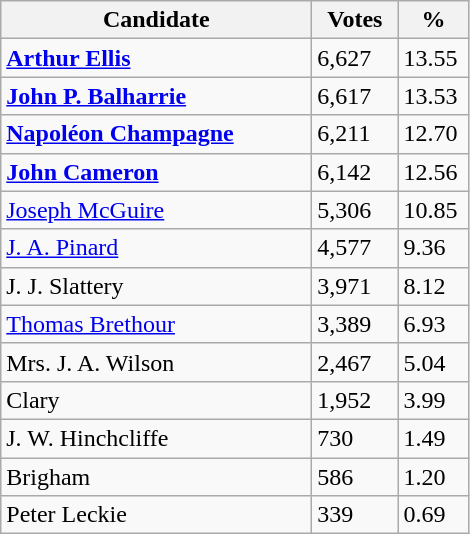<table class="wikitable">
<tr>
<th style="width: 200px">Candidate</th>
<th style="width: 50px">Votes</th>
<th style="width: 40px">%</th>
</tr>
<tr>
<td><strong><a href='#'>Arthur Ellis</a></strong></td>
<td>6,627</td>
<td>13.55</td>
</tr>
<tr>
<td><strong><a href='#'>John P. Balharrie</a></strong></td>
<td>6,617</td>
<td>13.53</td>
</tr>
<tr>
<td><strong><a href='#'>Napoléon Champagne</a></strong></td>
<td>6,211</td>
<td>12.70</td>
</tr>
<tr>
<td><strong><a href='#'>John Cameron</a></strong></td>
<td>6,142</td>
<td>12.56</td>
</tr>
<tr>
<td><a href='#'>Joseph McGuire</a></td>
<td>5,306</td>
<td>10.85</td>
</tr>
<tr>
<td><a href='#'>J. A. Pinard</a></td>
<td>4,577</td>
<td>9.36</td>
</tr>
<tr>
<td>J. J. Slattery</td>
<td>3,971</td>
<td>8.12</td>
</tr>
<tr>
<td><a href='#'>Thomas Brethour</a></td>
<td>3,389</td>
<td>6.93</td>
</tr>
<tr>
<td>Mrs. J. A. Wilson</td>
<td>2,467</td>
<td>5.04</td>
</tr>
<tr>
<td>Clary</td>
<td>1,952</td>
<td>3.99</td>
</tr>
<tr>
<td>J. W. Hinchcliffe</td>
<td>730</td>
<td>1.49</td>
</tr>
<tr>
<td>Brigham</td>
<td>586</td>
<td>1.20</td>
</tr>
<tr>
<td>Peter Leckie</td>
<td>339</td>
<td>0.69</td>
</tr>
</table>
